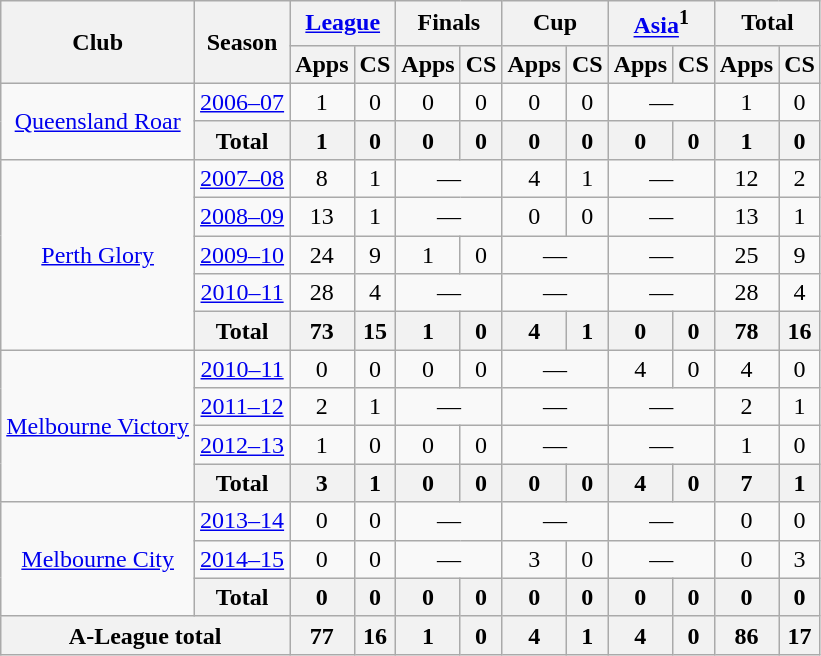<table class="wikitable" style="text-align: center;">
<tr>
<th rowspan="2">Club</th>
<th rowspan="2">Season</th>
<th colspan="2"><a href='#'>League</a></th>
<th colspan="2">Finals</th>
<th colspan="2">Cup</th>
<th colspan="2"><a href='#'>Asia</a><sup>1</sup></th>
<th colspan="2">Total</th>
</tr>
<tr>
<th>Apps</th>
<th>CS</th>
<th>Apps</th>
<th>CS</th>
<th>Apps</th>
<th>CS</th>
<th>Apps</th>
<th>CS</th>
<th>Apps</th>
<th>CS</th>
</tr>
<tr>
<td rowspan="2"><a href='#'>Queensland Roar</a></td>
<td><a href='#'>2006–07</a></td>
<td>1</td>
<td>0</td>
<td>0</td>
<td>0</td>
<td>0</td>
<td>0</td>
<td colspan="2">—</td>
<td>1</td>
<td>0</td>
</tr>
<tr>
<th>Total</th>
<th>1</th>
<th>0</th>
<th>0</th>
<th>0</th>
<th>0</th>
<th>0</th>
<th>0</th>
<th>0</th>
<th>1</th>
<th>0</th>
</tr>
<tr>
<td rowspan="5"><a href='#'>Perth Glory</a></td>
<td><a href='#'>2007–08</a></td>
<td>8</td>
<td>1</td>
<td colspan="2">—</td>
<td>4</td>
<td>1</td>
<td colspan="2">—</td>
<td>12</td>
<td>2</td>
</tr>
<tr>
<td><a href='#'>2008–09</a></td>
<td>13</td>
<td>1</td>
<td colspan="2">—</td>
<td>0</td>
<td>0</td>
<td colspan="2">—</td>
<td>13</td>
<td>1</td>
</tr>
<tr>
<td><a href='#'>2009–10</a></td>
<td>24</td>
<td>9</td>
<td>1</td>
<td>0</td>
<td colspan="2">—</td>
<td colspan="2">—</td>
<td>25</td>
<td>9</td>
</tr>
<tr>
<td><a href='#'>2010–11</a></td>
<td>28</td>
<td>4</td>
<td colspan="2">—</td>
<td colspan="2">—</td>
<td colspan="2">—</td>
<td>28</td>
<td>4</td>
</tr>
<tr>
<th>Total</th>
<th>73</th>
<th>15</th>
<th>1</th>
<th>0</th>
<th>4</th>
<th>1</th>
<th>0</th>
<th>0</th>
<th>78</th>
<th>16</th>
</tr>
<tr>
<td rowspan="4"><a href='#'>Melbourne Victory</a></td>
<td><a href='#'>2010–11</a></td>
<td>0</td>
<td>0</td>
<td>0</td>
<td>0</td>
<td colspan="2">—</td>
<td>4</td>
<td>0</td>
<td>4</td>
<td>0</td>
</tr>
<tr>
<td><a href='#'>2011–12</a></td>
<td>2</td>
<td>1</td>
<td colspan="2">—</td>
<td colspan="2">—</td>
<td colspan="2">—</td>
<td>2</td>
<td>1</td>
</tr>
<tr>
<td><a href='#'>2012–13</a></td>
<td>1</td>
<td>0</td>
<td>0</td>
<td>0</td>
<td colspan="2">—</td>
<td colspan="2">—</td>
<td>1</td>
<td>0</td>
</tr>
<tr>
<th>Total</th>
<th>3</th>
<th>1</th>
<th>0</th>
<th>0</th>
<th>0</th>
<th>0</th>
<th>4</th>
<th>0</th>
<th>7</th>
<th>1</th>
</tr>
<tr>
<td rowspan="3"><a href='#'>Melbourne City</a></td>
<td><a href='#'>2013–14</a></td>
<td>0</td>
<td>0</td>
<td colspan="2">—</td>
<td colspan="2">—</td>
<td colspan="2">—</td>
<td>0</td>
<td>0</td>
</tr>
<tr>
<td><a href='#'>2014–15</a></td>
<td>0</td>
<td>0</td>
<td colspan="2">—</td>
<td>3</td>
<td>0</td>
<td colspan="2">—</td>
<td>0</td>
<td>3</td>
</tr>
<tr>
<th>Total</th>
<th>0</th>
<th>0</th>
<th>0</th>
<th>0</th>
<th>0</th>
<th>0</th>
<th>0</th>
<th>0</th>
<th>0</th>
<th>0</th>
</tr>
<tr>
<th colspan="2">A-League total</th>
<th>77</th>
<th>16</th>
<th>1</th>
<th>0</th>
<th>4</th>
<th>1</th>
<th>4</th>
<th>0</th>
<th>86</th>
<th>17</th>
</tr>
</table>
